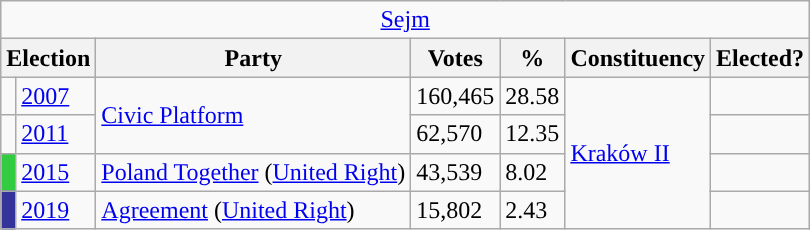<table class = 'wikitable'>
<tr>
<td colspan="7" style="text-align:center;"><a href='#'>Sejm</a></td>
</tr>
<tr>
<th colspan="2">Election</th>
<th>Party</th>
<th>Votes</th>
<th>%</th>
<th>Constituency</th>
<th>Elected?</th>
</tr>
<tr>
<td style="background-color: "></td>
<td><a href='#'>2007</a></td>
<td rowspan="2"><a href='#'>Civic Platform</a></td>
<td>160,465</td>
<td>28.58</td>
<td rowspan="4"><a href='#'>Kraków II</a></td>
<td></td>
</tr>
<tr>
<td style="background-color: "></td>
<td><a href='#'>2011</a></td>
<td>62,570</td>
<td>12.35</td>
<td></td>
</tr>
<tr>
<td style="background-color: #33cc40"></td>
<td><a href='#'>2015</a></td>
<td><a href='#'>Poland Together</a> (<a href='#'>United Right</a>)</td>
<td>43,539</td>
<td>8.02</td>
<td></td>
</tr>
<tr>
<td style="background-color: #333399"></td>
<td><a href='#'>2019</a></td>
<td><a href='#'>Agreement</a> (<a href='#'>United Right</a>)</td>
<td>15,802</td>
<td>2.43</td>
<td></td>
</tr>
</table>
